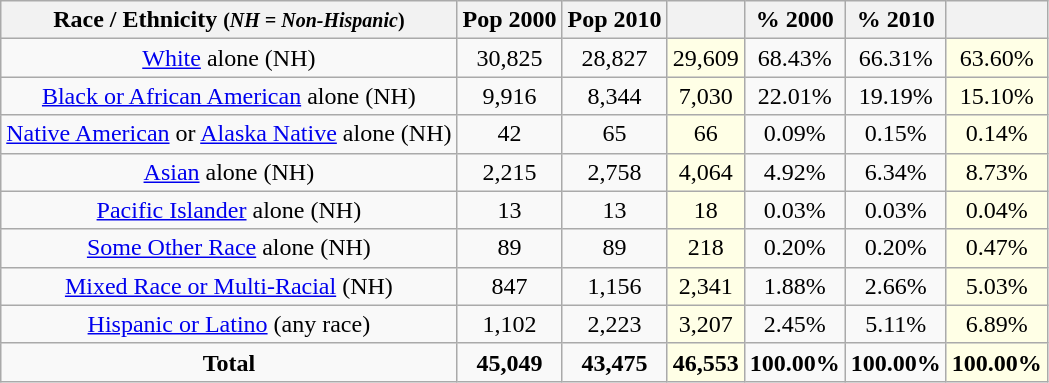<table class="wikitable" style="text-align:center;">
<tr>
<th>Race / Ethnicity <small>(<em>NH = Non-Hispanic</em>)</small></th>
<th>Pop 2000</th>
<th>Pop 2010</th>
<th></th>
<th>% 2000</th>
<th>% 2010</th>
<th></th>
</tr>
<tr>
<td><a href='#'>White</a> alone (NH)</td>
<td>30,825</td>
<td>28,827</td>
<td style="background: #ffffe6; ">29,609</td>
<td>68.43%</td>
<td>66.31%</td>
<td style="background: #ffffe6; ">63.60%</td>
</tr>
<tr>
<td><a href='#'>Black or African American</a> alone (NH)</td>
<td>9,916</td>
<td>8,344</td>
<td style="background: #ffffe6; ">7,030</td>
<td>22.01%</td>
<td>19.19%</td>
<td style="background: #ffffe6; ">15.10%</td>
</tr>
<tr>
<td><a href='#'>Native American</a> or <a href='#'>Alaska Native</a> alone (NH)</td>
<td>42</td>
<td>65</td>
<td style="background: #ffffe6; ">66</td>
<td>0.09%</td>
<td>0.15%</td>
<td style="background: #ffffe6; ">0.14%</td>
</tr>
<tr>
<td><a href='#'>Asian</a> alone (NH)</td>
<td>2,215</td>
<td>2,758</td>
<td style="background: #ffffe6; ">4,064</td>
<td>4.92%</td>
<td>6.34%</td>
<td style="background: #ffffe6; ">8.73%</td>
</tr>
<tr>
<td><a href='#'>Pacific Islander</a> alone (NH)</td>
<td>13</td>
<td>13</td>
<td style="background: #ffffe6; ">18</td>
<td>0.03%</td>
<td>0.03%</td>
<td style="background: #ffffe6; ">0.04%</td>
</tr>
<tr>
<td><a href='#'>Some Other Race</a> alone (NH)</td>
<td>89</td>
<td>89</td>
<td style="background: #ffffe6; ">218</td>
<td>0.20%</td>
<td>0.20%</td>
<td style="background: #ffffe6; ">0.47%</td>
</tr>
<tr>
<td><a href='#'>Mixed Race or Multi-Racial</a> (NH)</td>
<td>847</td>
<td>1,156</td>
<td style="background: #ffffe6; ">2,341</td>
<td>1.88%</td>
<td>2.66%</td>
<td style="background: #ffffe6; ">5.03%</td>
</tr>
<tr>
<td><a href='#'>Hispanic or Latino</a> (any race)</td>
<td>1,102</td>
<td>2,223</td>
<td style="background: #ffffe6; ">3,207</td>
<td>2.45%</td>
<td>5.11%</td>
<td style="background: #ffffe6; ">6.89%</td>
</tr>
<tr>
<td><strong>Total</strong></td>
<td><strong>45,049</strong></td>
<td><strong>43,475</strong></td>
<td style="background: #ffffe6; "><strong>46,553</strong></td>
<td><strong>100.00%</strong></td>
<td><strong>100.00%</strong></td>
<td style="background: #ffffe6; "><strong>100.00%</strong></td>
</tr>
</table>
